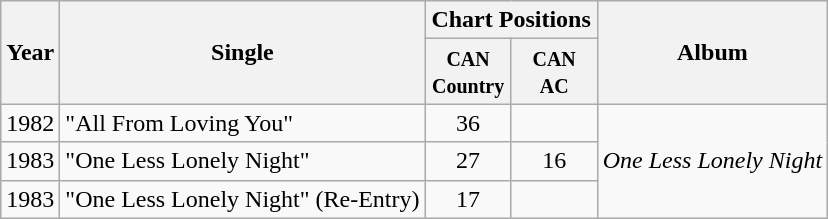<table class="wikitable">
<tr>
<th rowspan="2">Year</th>
<th rowspan="2">Single</th>
<th colspan="2">Chart Positions</th>
<th rowspan="2">Album</th>
</tr>
<tr>
<th width="50"><small>CAN Country</small></th>
<th width="50"><small>CAN AC</small></th>
</tr>
<tr>
<td>1982</td>
<td>"All From Loving You"</td>
<td align="center">36</td>
<td></td>
<td rowspan="3"><em>One Less Lonely Night</em></td>
</tr>
<tr>
<td>1983</td>
<td>"One Less Lonely Night"</td>
<td align="center">27</td>
<td align="center">16</td>
</tr>
<tr>
<td>1983</td>
<td>"One Less Lonely Night" (Re-Entry)</td>
<td align="center">17</td>
<td align="center"></td>
</tr>
</table>
